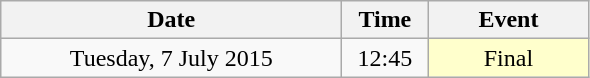<table class = "wikitable" style="text-align:center;">
<tr>
<th width=220>Date</th>
<th width=50>Time</th>
<th width=100>Event</th>
</tr>
<tr>
<td>Tuesday, 7 July 2015</td>
<td>12:45</td>
<td bgcolor=ffffcc>Final</td>
</tr>
</table>
